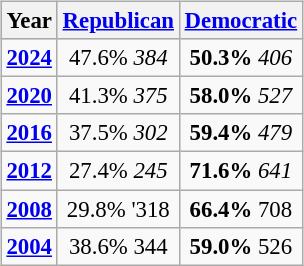<table class="wikitable" style="float:right; font-size:95%;">
<tr bgcolor=lightgrey>
<th>Year</th>
<th><a href='#'>Republican</a></th>
<th><a href='#'>Democratic</a></th>
</tr>
<tr>
<td style="text-align:center;" ><strong><a href='#'>2024</a></strong></td>
<td style="text-align:center;" >47.6% <em>384</em></td>
<td style="text-align:center;" ><strong>50.3%</strong> <em>406</em></td>
</tr>
<tr>
<td style="text-align:center;" ><strong><a href='#'>2020</a></strong></td>
<td style="text-align:center;" >41.3% <em>375</em></td>
<td style="text-align:center;" ><strong>58.0%</strong> <em>527</em></td>
</tr>
<tr>
<td style="text-align:center;" ><strong><a href='#'>2016</a></strong></td>
<td style="text-align:center;" >37.5% <em>302</em></td>
<td style="text-align:center;" ><strong>59.4%</strong> <em>479</em></td>
</tr>
<tr>
<td style="text-align:center;" ><strong><a href='#'>2012</a></strong></td>
<td style="text-align:center;" >27.4% <em>245</em></td>
<td style="text-align:center;" ><strong>71.6%</strong> <em>641</em></td>
</tr>
<tr>
<td style="text-align:center;" ><strong><a href='#'>2008</a></strong></td>
<td style="text-align:center;" >29.8% '318<em></td>
<td style="text-align:center;" ><strong>66.4%</strong> </em>708<em></td>
</tr>
<tr>
<td style="text-align:center;" ><strong><a href='#'>2004</a></strong></td>
<td style="text-align:center;" >38.6% </em>344<em></td>
<td style="text-align:center;" ><strong>59.0%</strong> </em>526<em></td>
</tr>
</table>
